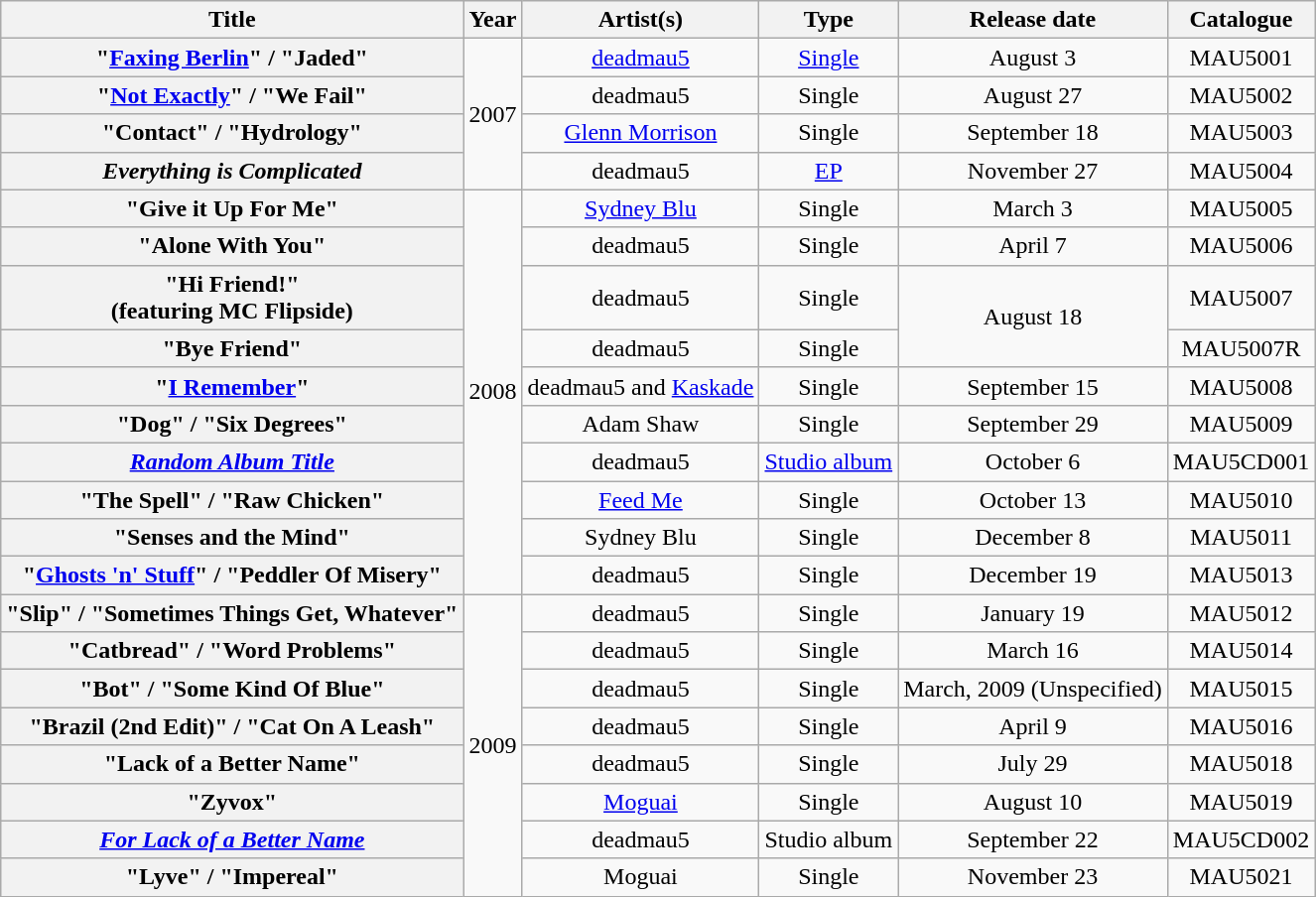<table class="wikitable sortable plainrowheaders" style="text-align:center;">
<tr>
<th>Title</th>
<th>Year</th>
<th>Artist(s)</th>
<th>Type</th>
<th>Release date</th>
<th>Catalogue</th>
</tr>
<tr>
<th scope="row">"<a href='#'>Faxing Berlin</a>" / "Jaded"</th>
<td rowspan="4">2007</td>
<td><a href='#'>deadmau5</a></td>
<td><a href='#'>Single</a></td>
<td>August 3</td>
<td>MAU5001</td>
</tr>
<tr>
<th scope="row">"<a href='#'>Not Exactly</a>" / "We Fail"</th>
<td>deadmau5</td>
<td>Single</td>
<td>August 27</td>
<td>MAU5002</td>
</tr>
<tr>
<th scope="row">"Contact" / "Hydrology"</th>
<td><a href='#'>Glenn Morrison</a></td>
<td>Single</td>
<td>September 18</td>
<td>MAU5003</td>
</tr>
<tr>
<th scope="row"><em>Everything is Complicated</em></th>
<td>deadmau5</td>
<td><a href='#'>EP</a></td>
<td>November 27</td>
<td>MAU5004</td>
</tr>
<tr>
<th scope="row">"Give it Up For Me"</th>
<td rowspan="10">2008</td>
<td><a href='#'>Sydney Blu</a></td>
<td>Single</td>
<td>March 3</td>
<td>MAU5005</td>
</tr>
<tr>
<th scope="row">"Alone With You"</th>
<td>deadmau5</td>
<td>Single</td>
<td>April 7</td>
<td>MAU5006</td>
</tr>
<tr>
<th scope="row">"Hi Friend!" <br><span>(featuring MC Flipside)</span></th>
<td>deadmau5</td>
<td>Single</td>
<td rowspan="2">August 18</td>
<td>MAU5007</td>
</tr>
<tr>
<th scope="row">"Bye Friend"</th>
<td>deadmau5</td>
<td>Single</td>
<td>MAU5007R</td>
</tr>
<tr>
<th scope="row">"<a href='#'>I Remember</a>"</th>
<td>deadmau5 and <a href='#'>Kaskade</a></td>
<td>Single</td>
<td>September 15</td>
<td>MAU5008</td>
</tr>
<tr>
<th scope="row">"Dog" / "Six Degrees"</th>
<td>Adam Shaw</td>
<td>Single</td>
<td>September 29</td>
<td>MAU5009</td>
</tr>
<tr>
<th scope="row"><em><a href='#'>Random Album Title</a></em></th>
<td>deadmau5</td>
<td><a href='#'>Studio album</a></td>
<td>October 6</td>
<td>MAU5CD001</td>
</tr>
<tr>
<th scope="row">"The Spell" / "Raw Chicken"</th>
<td><a href='#'>Feed Me</a></td>
<td>Single</td>
<td>October 13</td>
<td>MAU5010</td>
</tr>
<tr>
<th scope="row">"Senses and the Mind"</th>
<td>Sydney Blu</td>
<td>Single</td>
<td>December 8</td>
<td align="center">MAU5011</td>
</tr>
<tr>
<th scope="row">"<a href='#'>Ghosts 'n' Stuff</a>" / "Peddler Of Misery"</th>
<td>deadmau5</td>
<td>Single</td>
<td>December 19</td>
<td align="center">MAU5013</td>
</tr>
<tr>
<th scope="row">"Slip" / "Sometimes Things Get, Whatever"</th>
<td rowspan="8">2009</td>
<td>deadmau5</td>
<td>Single</td>
<td>January 19</td>
<td align="center">MAU5012</td>
</tr>
<tr>
<th scope="row">"Catbread" / "Word Problems"</th>
<td>deadmau5</td>
<td>Single</td>
<td>March 16</td>
<td align="center">MAU5014</td>
</tr>
<tr>
<th scope="row">"Bot" / "Some Kind Of Blue"</th>
<td>deadmau5</td>
<td>Single</td>
<td>March, 2009 (Unspecified)</td>
<td align="center">MAU5015</td>
</tr>
<tr>
<th scope="row">"Brazil (2nd Edit)" / "Cat On A Leash"</th>
<td>deadmau5</td>
<td>Single</td>
<td>April 9</td>
<td align="center">MAU5016</td>
</tr>
<tr>
<th scope="row">"Lack of a Better Name"</th>
<td>deadmau5</td>
<td>Single</td>
<td>July 29</td>
<td>MAU5018</td>
</tr>
<tr>
<th scope="row">"Zyvox"</th>
<td><a href='#'>Moguai</a></td>
<td>Single</td>
<td>August 10</td>
<td>MAU5019</td>
</tr>
<tr>
<th scope="row"><em><a href='#'>For Lack of a Better Name</a></em></th>
<td>deadmau5</td>
<td>Studio album</td>
<td>September 22</td>
<td>MAU5CD002</td>
</tr>
<tr>
<th scope="row">"Lyve" / "Impereal"</th>
<td>Moguai</td>
<td>Single</td>
<td>November 23</td>
<td align="center">MAU5021</td>
</tr>
</table>
